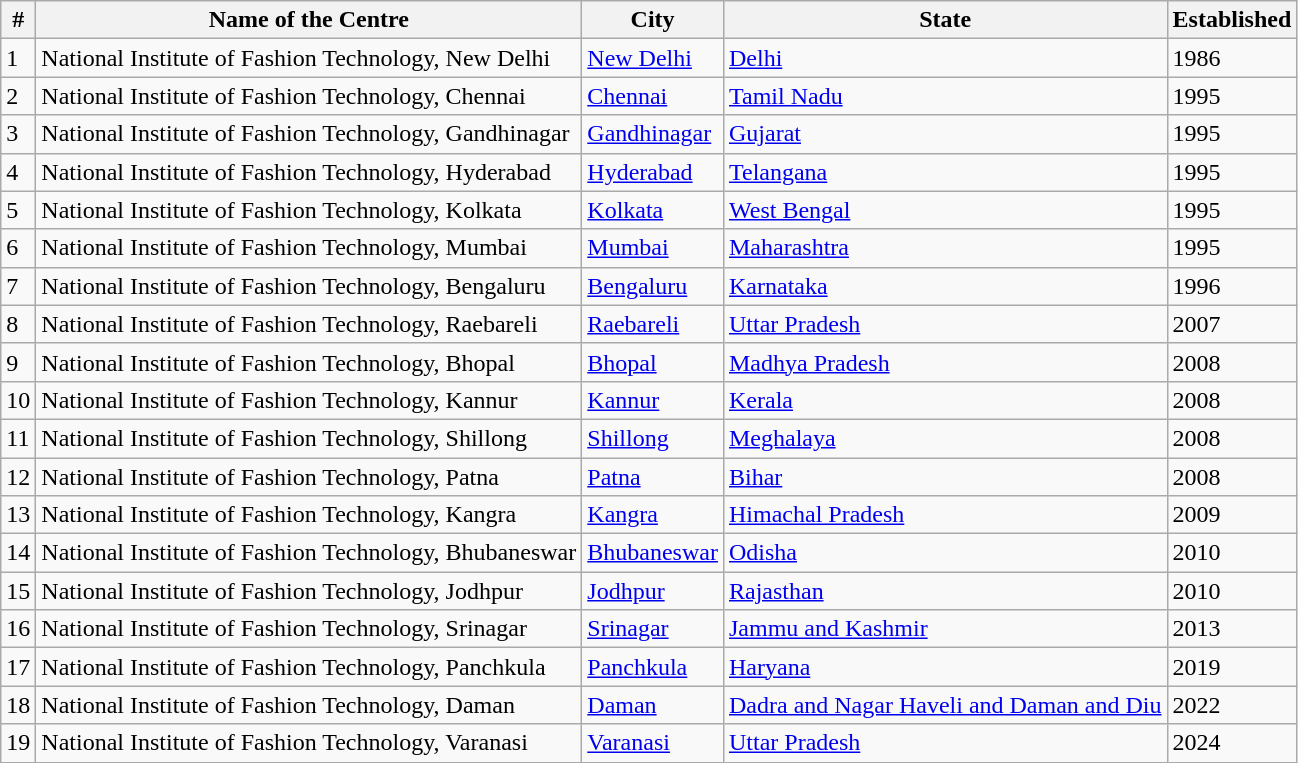<table class="wikitable sortable mw-collapsible">
<tr>
<th>#</th>
<th><strong>Name of the Centre</strong></th>
<th><strong>City</strong></th>
<th><strong>State</strong></th>
<th><strong>Established</strong></th>
</tr>
<tr>
<td>1</td>
<td>National Institute of Fashion Technology, New Delhi</td>
<td><a href='#'>New Delhi</a></td>
<td><a href='#'>Delhi</a></td>
<td>1986</td>
</tr>
<tr>
<td>2</td>
<td>National Institute of Fashion Technology, Chennai</td>
<td><a href='#'>Chennai</a></td>
<td><a href='#'>Tamil Nadu</a></td>
<td>1995</td>
</tr>
<tr>
<td>3</td>
<td>National Institute of Fashion Technology, Gandhinagar</td>
<td><a href='#'>Gandhinagar</a></td>
<td><a href='#'>Gujarat</a></td>
<td>1995</td>
</tr>
<tr>
<td>4</td>
<td>National Institute of Fashion Technology, Hyderabad</td>
<td><a href='#'>Hyderabad</a></td>
<td><a href='#'>Telangana</a></td>
<td>1995</td>
</tr>
<tr>
<td>5</td>
<td>National Institute of Fashion Technology, Kolkata</td>
<td><a href='#'>Kolkata</a></td>
<td><a href='#'>West Bengal</a></td>
<td>1995</td>
</tr>
<tr>
<td>6</td>
<td>National Institute of Fashion Technology, Mumbai</td>
<td><a href='#'>Mumbai</a></td>
<td><a href='#'>Maharashtra</a></td>
<td>1995</td>
</tr>
<tr>
<td>7</td>
<td>National Institute of Fashion Technology, Bengaluru</td>
<td><a href='#'>Bengaluru</a></td>
<td><a href='#'>Karnataka</a></td>
<td>1996</td>
</tr>
<tr>
<td>8</td>
<td>National Institute of Fashion Technology, Raebareli</td>
<td><a href='#'>Raebareli</a></td>
<td><a href='#'>Uttar Pradesh</a></td>
<td>2007</td>
</tr>
<tr>
<td>9</td>
<td>National Institute of Fashion Technology, Bhopal</td>
<td><a href='#'>Bhopal</a></td>
<td><a href='#'>Madhya Pradesh</a></td>
<td>2008</td>
</tr>
<tr>
<td>10</td>
<td>National Institute of Fashion Technology, Kannur</td>
<td><a href='#'>Kannur</a></td>
<td><a href='#'>Kerala</a></td>
<td>2008</td>
</tr>
<tr>
<td>11</td>
<td>National Institute of Fashion Technology, Shillong</td>
<td><a href='#'>Shillong</a></td>
<td><a href='#'>Meghalaya</a></td>
<td>2008</td>
</tr>
<tr>
<td>12</td>
<td>National Institute of Fashion Technology, Patna</td>
<td><a href='#'>Patna</a></td>
<td><a href='#'>Bihar</a></td>
<td>2008</td>
</tr>
<tr>
<td>13</td>
<td>National Institute of Fashion Technology, Kangra</td>
<td><a href='#'>Kangra</a></td>
<td><a href='#'>Himachal Pradesh</a></td>
<td>2009</td>
</tr>
<tr>
<td>14</td>
<td>National Institute of Fashion Technology, Bhubaneswar</td>
<td><a href='#'>Bhubaneswar</a></td>
<td><a href='#'>Odisha</a></td>
<td>2010</td>
</tr>
<tr>
<td>15</td>
<td>National Institute of Fashion Technology, Jodhpur</td>
<td><a href='#'>Jodhpur</a></td>
<td><a href='#'>Rajasthan</a></td>
<td>2010</td>
</tr>
<tr>
<td>16</td>
<td>National Institute of Fashion Technology, Srinagar</td>
<td><a href='#'>Srinagar</a></td>
<td><a href='#'>Jammu and Kashmir</a></td>
<td>2013</td>
</tr>
<tr>
<td>17</td>
<td>National Institute of Fashion Technology, Panchkula</td>
<td><a href='#'>Panchkula</a></td>
<td><a href='#'>Haryana</a></td>
<td>2019</td>
</tr>
<tr>
<td>18</td>
<td>National Institute of Fashion Technology, Daman</td>
<td><a href='#'>Daman</a></td>
<td><a href='#'>Dadra and Nagar Haveli and Daman and Diu</a></td>
<td>2022</td>
</tr>
<tr>
<td>19</td>
<td>National Institute of Fashion Technology, Varanasi</td>
<td><a href='#'>Varanasi</a></td>
<td><a href='#'>Uttar Pradesh</a></td>
<td>2024</td>
</tr>
</table>
